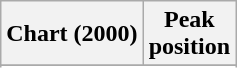<table class="wikitable sortable plainrowheaders">
<tr>
<th>Chart (2000)</th>
<th>Peak<br>position</th>
</tr>
<tr>
</tr>
<tr>
</tr>
<tr>
</tr>
<tr>
</tr>
<tr>
</tr>
</table>
